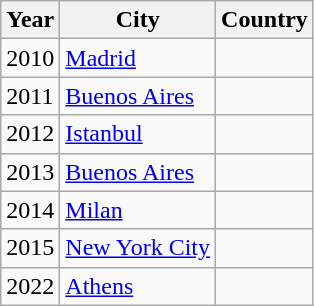<table class="wikitable">
<tr>
<th>Year</th>
<th>City</th>
<th>Country</th>
</tr>
<tr>
<td>2010</td>
<td><a href='#'>Madrid</a></td>
<td></td>
</tr>
<tr>
<td>2011</td>
<td><a href='#'>Buenos Aires</a></td>
<td></td>
</tr>
<tr>
<td>2012</td>
<td><a href='#'>Istanbul</a></td>
<td></td>
</tr>
<tr>
<td>2013</td>
<td><a href='#'>Buenos Aires</a></td>
<td></td>
</tr>
<tr>
<td>2014</td>
<td><a href='#'>Milan</a></td>
<td></td>
</tr>
<tr>
<td>2015</td>
<td><a href='#'>New York City</a></td>
<td></td>
</tr>
<tr>
<td>2022</td>
<td><a href='#'>Athens</a></td>
<td></td>
</tr>
</table>
